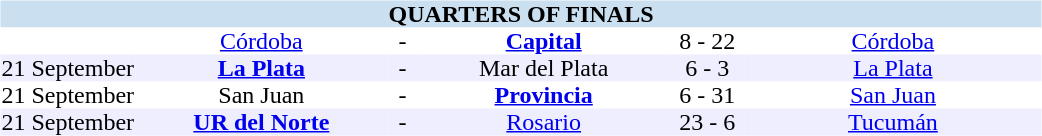<table table width=700>
<tr>
<td width=700 valign="top"><br><table border=0 cellspacing=0 cellpadding=0 style="font-size: 100%; border-collapse: collapse;" width=100%>
<tr bgcolor="#CADFF0">
<td style="font-size:100%"; align="center" colspan="6"><strong>QUARTERS OF FINALS</strong></td>
</tr>
<tr align=center bgcolor=#FFFFFF>
<td width=90></td>
<td width=170><a href='#'>Córdoba</a></td>
<td width=20>-</td>
<td width=170><strong><a href='#'>Capital</a></strong></td>
<td width=50>8 - 22</td>
<td width=200><a href='#'>Córdoba</a></td>
</tr>
<tr align=center bgcolor=#EEEEFF>
<td width=90>21 September</td>
<td width=170><strong><a href='#'>La Plata</a></strong></td>
<td width=20>-</td>
<td width=170>Mar del Plata</td>
<td width=50>6 - 3</td>
<td width=200><a href='#'>La Plata</a></td>
</tr>
<tr align=center bgcolor=#FFFFFF>
<td width=90>21 September</td>
<td width=170>San Juan</td>
<td width=20>-</td>
<td width=170><strong><a href='#'>Provincia</a></strong></td>
<td width=50>6 - 31</td>
<td width=200><a href='#'>San Juan</a></td>
</tr>
<tr align=center bgcolor=#EEEEFF>
<td width=90>21 September</td>
<td width=170><strong><a href='#'>UR del Norte</a></strong></td>
<td width=20>-</td>
<td width=170><a href='#'>Rosario</a></td>
<td width=50>23 - 6</td>
<td width=200><a href='#'>Tucumán</a></td>
</tr>
</table>
</td>
</tr>
</table>
